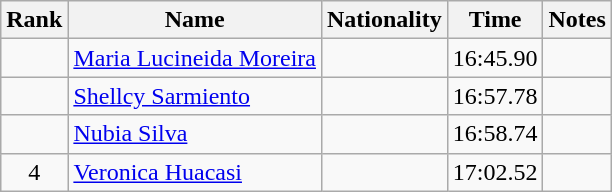<table class="wikitable sortable" style="text-align:center">
<tr>
<th>Rank</th>
<th>Name</th>
<th>Nationality</th>
<th>Time</th>
<th>Notes</th>
</tr>
<tr>
<td></td>
<td align=left><a href='#'>Maria Lucineida Moreira</a></td>
<td align=left></td>
<td>16:45.90</td>
<td></td>
</tr>
<tr>
<td></td>
<td align=left><a href='#'>Shellcy Sarmiento</a></td>
<td align=left></td>
<td>16:57.78</td>
<td></td>
</tr>
<tr>
<td></td>
<td align=left><a href='#'>Nubia Silva</a></td>
<td align=left></td>
<td>16:58.74</td>
<td></td>
</tr>
<tr>
<td>4</td>
<td align=left><a href='#'>Veronica Huacasi</a></td>
<td align=left></td>
<td>17:02.52</td>
<td></td>
</tr>
</table>
